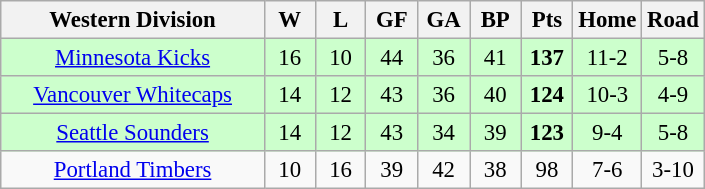<table class="wikitable"  style="width:470px; font-size:95%; text-align:center;">
<tr>
<th style="width:40%;">Western Division</th>
<th style="width:7.5%;">W</th>
<th style="width:7.5%;">L</th>
<th style="width:7.5%;">GF</th>
<th style="width:7.5%;">GA</th>
<th style="width:7.5%;">BP</th>
<th style="width:7.5%;">Pts</th>
<th style="width:7.5%;">Home</th>
<th style="width:7.5%;">Road</th>
</tr>
<tr style="background:#cfc;">
<td><a href='#'>Minnesota Kicks</a></td>
<td>16</td>
<td>10</td>
<td>44</td>
<td>36</td>
<td>41</td>
<td><strong>137</strong></td>
<td>11-2</td>
<td>5-8</td>
</tr>
<tr style="background:#cfc;">
<td><a href='#'>Vancouver Whitecaps</a></td>
<td>14</td>
<td>12</td>
<td>43</td>
<td>36</td>
<td>40</td>
<td><strong>124</strong></td>
<td>10-3</td>
<td>4-9</td>
</tr>
<tr style="background:#cfc;">
<td><a href='#'>Seattle Sounders</a></td>
<td>14</td>
<td>12</td>
<td>43</td>
<td>34</td>
<td>39</td>
<td><strong>123</strong></td>
<td>9-4</td>
<td>5-8</td>
</tr>
<tr>
<td><a href='#'>Portland Timbers</a></td>
<td>10</td>
<td>16</td>
<td>39</td>
<td>42</td>
<td>38</td>
<td>98</td>
<td>7-6</td>
<td>3-10</td>
</tr>
</table>
